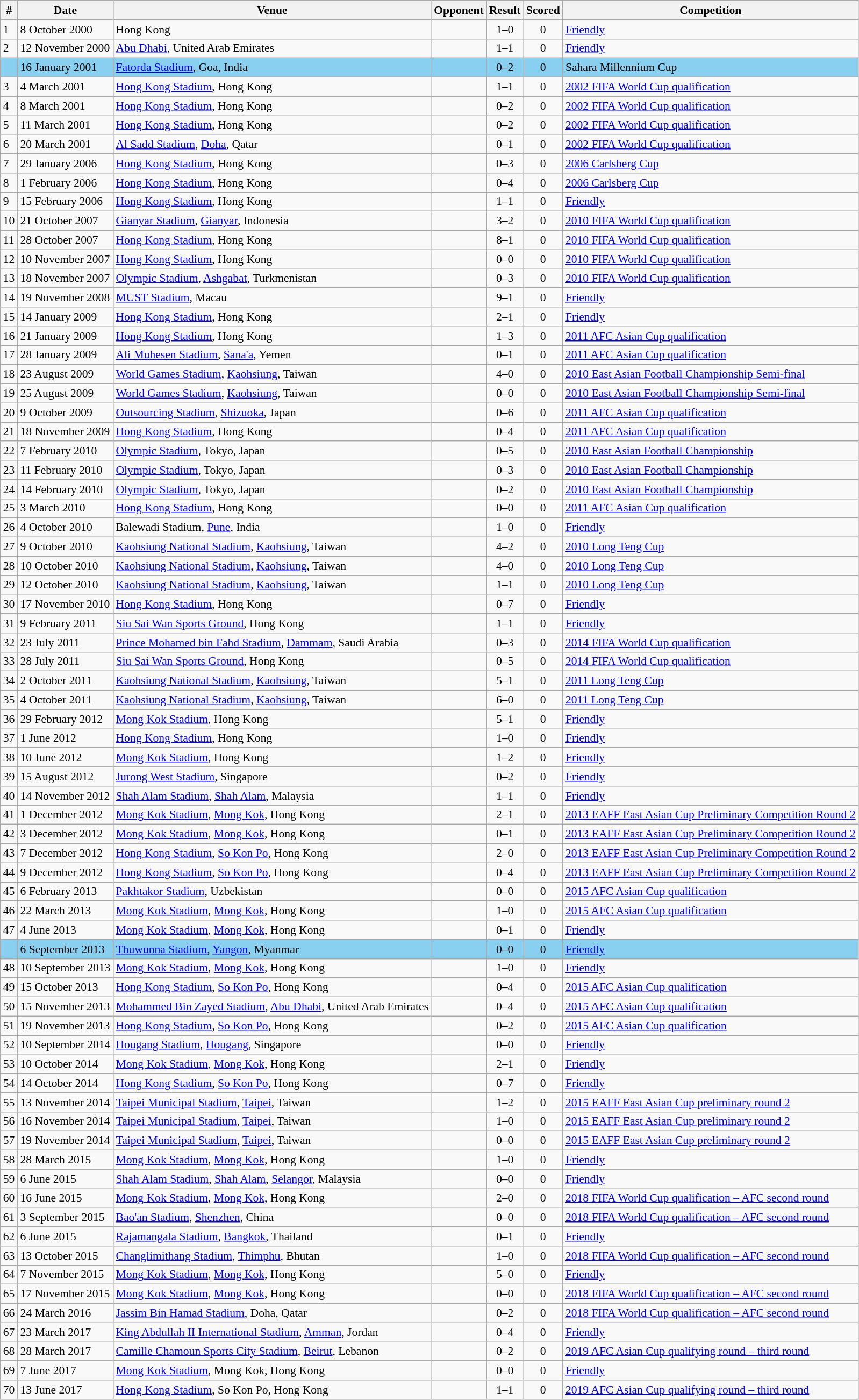<table class="wikitable" style="font-size:90%; text-align: left;">
<tr bgcolor="#CCCCCC" align="center">
<th>#</th>
<th>Date</th>
<th>Venue</th>
<th>Opponent</th>
<th>Result</th>
<th>Scored</th>
<th>Competition</th>
</tr>
<tr>
<td>1</td>
<td>8 October 2000</td>
<td>Hong Kong</td>
<td></td>
<td align="center">1–0</td>
<td align="center">0</td>
<td><a href='#'>Friendly</a></td>
</tr>
<tr>
<td>2</td>
<td>12 November 2000</td>
<td><a href='#'>Abu Dhabi</a>, United Arab Emirates</td>
<td></td>
<td align="center">1–1</td>
<td align="center">0</td>
<td><a href='#'>Friendly</a></td>
</tr>
<tr style="background-color:#89CFF0">
<td></td>
<td>16 January 2001</td>
<td><a href='#'>Fatorda Stadium</a>, Goa, India</td>
<td></td>
<td align="center">0–2</td>
<td align="center">0</td>
<td>Sahara Millennium Cup</td>
</tr>
<tr>
<td>3</td>
<td>4 March 2001</td>
<td><a href='#'>Hong Kong Stadium</a>, Hong Kong</td>
<td></td>
<td align=center>1–1</td>
<td align=center>0</td>
<td><a href='#'>2002 FIFA World Cup qualification</a></td>
</tr>
<tr>
<td>4</td>
<td>8 March 2001</td>
<td><a href='#'>Hong Kong Stadium</a>, Hong Kong</td>
<td></td>
<td align=center>0–2</td>
<td align=center>0</td>
<td><a href='#'>2002 FIFA World Cup qualification</a></td>
</tr>
<tr>
<td>5</td>
<td>11 March 2001</td>
<td><a href='#'>Hong Kong Stadium</a>, Hong Kong</td>
<td></td>
<td align=center>0–2</td>
<td align=center>0</td>
<td><a href='#'>2002 FIFA World Cup qualification</a></td>
</tr>
<tr>
<td>6</td>
<td>20 March 2001</td>
<td><a href='#'>Al Sadd Stadium</a>, <a href='#'>Doha</a>, Qatar</td>
<td></td>
<td align=center>0–1</td>
<td align=center>0</td>
<td><a href='#'>2002 FIFA World Cup qualification</a></td>
</tr>
<tr>
<td>7</td>
<td>29 January 2006</td>
<td><a href='#'>Hong Kong Stadium</a>, Hong Kong</td>
<td></td>
<td align=center>0–3</td>
<td align=center>0</td>
<td><a href='#'>2006 Carlsberg Cup</a></td>
</tr>
<tr>
<td>8</td>
<td>1 February 2006</td>
<td><a href='#'>Hong Kong Stadium</a>, Hong Kong</td>
<td></td>
<td align=center>0–4</td>
<td align=center>0</td>
<td><a href='#'>2006 Carlsberg Cup</a></td>
</tr>
<tr>
<td>9</td>
<td>15 February 2006</td>
<td><a href='#'>Hong Kong Stadium</a>, Hong Kong</td>
<td></td>
<td align=center>1–1</td>
<td align=center>0</td>
<td><a href='#'>Friendly</a></td>
</tr>
<tr>
<td>10</td>
<td>21 October 2007</td>
<td><a href='#'>Gianyar Stadium</a>, <a href='#'>Gianyar</a>, Indonesia</td>
<td></td>
<td align=center>3–2</td>
<td align=center>0</td>
<td><a href='#'>2010 FIFA World Cup qualification</a></td>
</tr>
<tr>
<td>11</td>
<td>28 October 2007</td>
<td><a href='#'>Hong Kong Stadium</a>, Hong Kong</td>
<td></td>
<td align=center>8–1</td>
<td align=center>0</td>
<td><a href='#'>2010 FIFA World Cup qualification</a></td>
</tr>
<tr>
<td>12</td>
<td>10 November 2007</td>
<td><a href='#'>Hong Kong Stadium</a>, Hong Kong</td>
<td></td>
<td align=center>0–0</td>
<td align=center>0</td>
<td><a href='#'>2010 FIFA World Cup qualification</a></td>
</tr>
<tr>
<td>13</td>
<td>18 November 2007</td>
<td><a href='#'>Olympic Stadium</a>, <a href='#'>Ashgabat</a>, Turkmenistan</td>
<td></td>
<td align=center>0–3</td>
<td align=center>0</td>
<td><a href='#'>2010 FIFA World Cup qualification</a></td>
</tr>
<tr>
<td>14</td>
<td>19 November 2008</td>
<td><a href='#'>MUST Stadium</a>, Macau</td>
<td></td>
<td align=center>9–1</td>
<td align=center>0</td>
<td><a href='#'>Friendly</a></td>
</tr>
<tr>
<td>15</td>
<td>14 January 2009</td>
<td><a href='#'>Hong Kong Stadium</a>, Hong Kong</td>
<td></td>
<td align=center>2–1</td>
<td align=center>0</td>
<td><a href='#'>Friendly</a></td>
</tr>
<tr>
<td>16</td>
<td>21 January 2009</td>
<td><a href='#'>Hong Kong Stadium</a>, Hong Kong</td>
<td></td>
<td align=center>1–3</td>
<td align=center>0</td>
<td><a href='#'>2011 AFC Asian Cup qualification</a></td>
</tr>
<tr>
<td>17</td>
<td>28 January 2009</td>
<td><a href='#'>Ali Muhesen Stadium</a>, <a href='#'>Sana'a</a>, Yemen</td>
<td></td>
<td align=center>0–1</td>
<td align=center>0</td>
<td><a href='#'>2011 AFC Asian Cup qualification</a></td>
</tr>
<tr>
<td>18</td>
<td>23 August 2009</td>
<td><a href='#'>World Games Stadium</a>, <a href='#'>Kaohsiung</a>, Taiwan</td>
<td></td>
<td align=center>4–0</td>
<td align=center>0</td>
<td><a href='#'>2010 East Asian Football Championship Semi-final</a></td>
</tr>
<tr>
<td>19</td>
<td>25 August 2009</td>
<td><a href='#'>World Games Stadium</a>, <a href='#'>Kaohsiung</a>, Taiwan</td>
<td></td>
<td align=center>0–0</td>
<td align=center>0</td>
<td><a href='#'>2010 East Asian Football Championship Semi-final</a></td>
</tr>
<tr>
<td>20</td>
<td>9 October 2009</td>
<td><a href='#'>Outsourcing Stadium</a>, <a href='#'>Shizuoka</a>, Japan</td>
<td></td>
<td align=center>0–6</td>
<td align=center>0</td>
<td><a href='#'>2011 AFC Asian Cup qualification</a></td>
</tr>
<tr>
<td>21</td>
<td>18 November 2009</td>
<td><a href='#'>Hong Kong Stadium</a>, Hong Kong</td>
<td></td>
<td align=center>0–4</td>
<td align=center>0</td>
<td><a href='#'>2011 AFC Asian Cup qualification</a></td>
</tr>
<tr>
<td>22</td>
<td>7 February 2010</td>
<td><a href='#'>Olympic Stadium</a>, Tokyo, Japan</td>
<td></td>
<td align=center>0–5</td>
<td align=center>0</td>
<td><a href='#'>2010 East Asian Football Championship</a></td>
</tr>
<tr>
<td>23</td>
<td>11 February 2010</td>
<td><a href='#'>Olympic Stadium</a>, Tokyo, Japan</td>
<td></td>
<td align=center>0–3</td>
<td align=center>0</td>
<td><a href='#'>2010 East Asian Football Championship</a></td>
</tr>
<tr>
<td>24</td>
<td>14 February 2010</td>
<td><a href='#'>Olympic Stadium</a>, Tokyo, Japan</td>
<td></td>
<td align=center>0–2</td>
<td align=center>0</td>
<td><a href='#'>2010 East Asian Football Championship</a></td>
</tr>
<tr>
<td>25</td>
<td>3 March 2010</td>
<td><a href='#'>Hong Kong Stadium</a>, Hong Kong</td>
<td></td>
<td align=center>0–0</td>
<td align=center>0</td>
<td><a href='#'>2011 AFC Asian Cup qualification</a></td>
</tr>
<tr>
<td>26</td>
<td>4 October 2010</td>
<td>Balewadi Stadium, <a href='#'>Pune</a>, India</td>
<td></td>
<td align=center>1–0</td>
<td align=center>0</td>
<td><a href='#'>Friendly</a></td>
</tr>
<tr>
<td>27</td>
<td>9 October 2010</td>
<td><a href='#'>Kaohsiung National Stadium</a>, <a href='#'>Kaohsiung</a>, Taiwan</td>
<td></td>
<td align=center>4–2</td>
<td align=center>0</td>
<td><a href='#'>2010 Long Teng Cup</a></td>
</tr>
<tr>
<td>28</td>
<td>10 October 2010</td>
<td><a href='#'>Kaohsiung National Stadium</a>, <a href='#'>Kaohsiung</a>, Taiwan</td>
<td></td>
<td align=center>4–0</td>
<td align=center>0</td>
<td><a href='#'>2010 Long Teng Cup</a></td>
</tr>
<tr>
<td>29</td>
<td>12 October 2010</td>
<td><a href='#'>Kaohsiung National Stadium</a>, <a href='#'>Kaohsiung</a>, Taiwan</td>
<td></td>
<td align=center>1–1</td>
<td align=center>0</td>
<td><a href='#'>2010 Long Teng Cup</a></td>
</tr>
<tr>
<td>30</td>
<td>17 November 2010</td>
<td><a href='#'>Hong Kong Stadium</a>, Hong Kong</td>
<td></td>
<td align=center>0–7</td>
<td align=center>0</td>
<td><a href='#'>Friendly</a></td>
</tr>
<tr>
<td>31</td>
<td>9 February 2011</td>
<td><a href='#'>Siu Sai Wan Sports Ground</a>, Hong Kong</td>
<td></td>
<td align=center>1–1</td>
<td align=center>0</td>
<td><a href='#'>Friendly</a></td>
</tr>
<tr>
<td>32</td>
<td>23 July 2011</td>
<td><a href='#'>Prince Mohamed bin Fahd Stadium</a>, <a href='#'>Dammam</a>, Saudi Arabia</td>
<td></td>
<td align=center>0–3</td>
<td align=center>0</td>
<td><a href='#'>2014 FIFA World Cup qualification</a></td>
</tr>
<tr>
<td>33</td>
<td>28 July 2011</td>
<td><a href='#'>Siu Sai Wan Sports Ground</a>, Hong Kong</td>
<td></td>
<td align=center>0–5</td>
<td align=center>0</td>
<td><a href='#'>2014 FIFA World Cup qualification</a></td>
</tr>
<tr>
<td>34</td>
<td>2 October 2011</td>
<td><a href='#'>Kaohsiung National Stadium</a>, <a href='#'>Kaohsiung</a>, Taiwan</td>
<td></td>
<td align=center>5–1</td>
<td align=center>0</td>
<td><a href='#'>2011 Long Teng Cup</a></td>
</tr>
<tr>
<td>35</td>
<td>4 October 2011</td>
<td><a href='#'>Kaohsiung National Stadium</a>, <a href='#'>Kaohsiung</a>, Taiwan</td>
<td></td>
<td align=center>6–0</td>
<td align=center>0</td>
<td><a href='#'>2011 Long Teng Cup</a></td>
</tr>
<tr>
<td>36</td>
<td>29 February 2012</td>
<td><a href='#'>Mong Kok Stadium</a>, Hong Kong</td>
<td></td>
<td align=center>5–1</td>
<td align=center>0</td>
<td><a href='#'>Friendly</a></td>
</tr>
<tr>
<td>37</td>
<td>1 June 2012</td>
<td><a href='#'>Hong Kong Stadium</a>, Hong Kong</td>
<td></td>
<td align=center>1–0</td>
<td align=center>0</td>
<td><a href='#'>Friendly</a></td>
</tr>
<tr>
<td>38</td>
<td>10 June 2012</td>
<td><a href='#'>Mong Kok Stadium</a>, Hong Kong</td>
<td></td>
<td align=center>1–2</td>
<td align=center>0</td>
<td><a href='#'>Friendly</a></td>
</tr>
<tr>
<td>39</td>
<td>15 August 2012</td>
<td><a href='#'>Jurong West Stadium</a>, Singapore</td>
<td></td>
<td align=center>0–2</td>
<td align=center>0</td>
<td><a href='#'>Friendly</a></td>
</tr>
<tr>
<td>40</td>
<td>14 November 2012</td>
<td><a href='#'>Shah Alam Stadium</a>, <a href='#'>Shah Alam</a>, Malaysia</td>
<td></td>
<td align=center>1–1</td>
<td align=center>0</td>
<td><a href='#'>Friendly</a></td>
</tr>
<tr>
<td>41</td>
<td>1 December 2012</td>
<td><a href='#'>Mong Kok Stadium</a>, <a href='#'>Mong Kok</a>, Hong Kong</td>
<td></td>
<td align=center>2–1</td>
<td align=center>0</td>
<td><a href='#'>2013 EAFF East Asian Cup Preliminary Competition Round 2</a></td>
</tr>
<tr>
<td>42</td>
<td>3 December 2012</td>
<td><a href='#'>Mong Kok Stadium</a>, <a href='#'>Mong Kok</a>, Hong Kong</td>
<td></td>
<td align=center>0–1</td>
<td align=center>0</td>
<td><a href='#'>2013 EAFF East Asian Cup Preliminary Competition Round 2</a></td>
</tr>
<tr>
<td>43</td>
<td>7 December 2012</td>
<td><a href='#'>Hong Kong Stadium</a>, <a href='#'>So Kon Po</a>, Hong Kong</td>
<td></td>
<td align=center>2–0</td>
<td align=center>0</td>
<td><a href='#'>2013 EAFF East Asian Cup Preliminary Competition Round 2</a></td>
</tr>
<tr>
<td>44</td>
<td>9 December 2012</td>
<td><a href='#'>Hong Kong Stadium</a>, <a href='#'>So Kon Po</a>, Hong Kong</td>
<td></td>
<td align=center>0–4</td>
<td align=center>0</td>
<td><a href='#'>2013 EAFF East Asian Cup Preliminary Competition Round 2</a></td>
</tr>
<tr>
<td>45</td>
<td>6 February 2013</td>
<td><a href='#'>Pakhtakor Stadium</a>, Uzbekistan</td>
<td></td>
<td align=center>0–0</td>
<td align=center>0</td>
<td><a href='#'>2015 AFC Asian Cup qualification</a></td>
</tr>
<tr>
<td>46</td>
<td>22 March 2013</td>
<td><a href='#'>Mong Kok Stadium</a>, <a href='#'>Mong Kok</a>, Hong Kong</td>
<td></td>
<td align=center>1–0</td>
<td align=center>0</td>
<td><a href='#'>2015 AFC Asian Cup qualification</a></td>
</tr>
<tr>
<td>47</td>
<td>4 June 2013</td>
<td><a href='#'>Mong Kok Stadium</a>, <a href='#'>Mong Kok</a>, Hong Kong</td>
<td></td>
<td align=center>0–1</td>
<td align=center>0</td>
<td><a href='#'>Friendly</a></td>
</tr>
<tr style="background-color:#89CFF0">
<td></td>
<td>6 September 2013</td>
<td><a href='#'>Thuwunna Stadium</a>, <a href='#'>Yangon</a>, Myanmar</td>
<td></td>
<td align="center">0–0</td>
<td align="center">0</td>
<td><a href='#'>Friendly</a></td>
</tr>
<tr>
<td>48</td>
<td>10 September 2013</td>
<td><a href='#'>Mong Kok Stadium</a>, <a href='#'>Mong Kok</a>, Hong Kong</td>
<td></td>
<td align="center">1–0</td>
<td align="center">0</td>
<td><a href='#'>Friendly</a></td>
</tr>
<tr>
<td>49</td>
<td>15 October 2013</td>
<td><a href='#'>Hong Kong Stadium</a>, <a href='#'>So Kon Po</a>, Hong Kong</td>
<td></td>
<td align=center>0–4</td>
<td align=center>0</td>
<td><a href='#'>2015 AFC Asian Cup qualification</a></td>
</tr>
<tr>
<td>50</td>
<td>15 November 2013</td>
<td><a href='#'>Mohammed Bin Zayed Stadium</a>, <a href='#'>Abu Dhabi</a>, United Arab Emirates</td>
<td></td>
<td align=center>0–4</td>
<td align=center>0</td>
<td><a href='#'>2015 AFC Asian Cup qualification</a></td>
</tr>
<tr>
<td>51</td>
<td>19 November 2013</td>
<td><a href='#'>Hong Kong Stadium</a>, <a href='#'>So Kon Po</a>, Hong Kong</td>
<td></td>
<td align=center>0–2</td>
<td align=center>0</td>
<td><a href='#'>2015 AFC Asian Cup qualification</a></td>
</tr>
<tr>
<td>52</td>
<td>10 September 2014</td>
<td><a href='#'>Hougang Stadium</a>, <a href='#'>Hougang</a>, Singapore</td>
<td></td>
<td align="center">0–0</td>
<td align="center">0</td>
<td><a href='#'>Friendly</a></td>
</tr>
<tr>
<td>53</td>
<td>10 October 2014</td>
<td><a href='#'>Mong Kok Stadium</a>, <a href='#'>Mong Kok</a>, Hong Kong</td>
<td></td>
<td align="center">2–1</td>
<td align="center">0</td>
<td><a href='#'>Friendly</a></td>
</tr>
<tr>
<td>54</td>
<td>14 October 2014</td>
<td><a href='#'>Hong Kong Stadium</a>, <a href='#'>So Kon Po</a>, Hong Kong</td>
<td></td>
<td align="center">0–7</td>
<td align="center">0</td>
<td><a href='#'>Friendly</a></td>
</tr>
<tr>
<td>55</td>
<td>13 November 2014</td>
<td><a href='#'>Taipei Municipal Stadium</a>, <a href='#'>Taipei</a>, Taiwan</td>
<td></td>
<td align="center">1–2</td>
<td align="center">0</td>
<td><a href='#'>2015 EAFF East Asian Cup preliminary round 2</a></td>
</tr>
<tr>
<td>56</td>
<td>16 November 2014</td>
<td><a href='#'>Taipei Municipal Stadium</a>, <a href='#'>Taipei</a>, Taiwan</td>
<td></td>
<td align="center">1–0</td>
<td align="center">0</td>
<td><a href='#'>2015 EAFF East Asian Cup preliminary round 2</a></td>
</tr>
<tr>
<td>57</td>
<td>19 November 2014</td>
<td><a href='#'>Taipei Municipal Stadium</a>, <a href='#'>Taipei</a>, Taiwan</td>
<td></td>
<td align="center">0–0</td>
<td align="center">0</td>
<td><a href='#'>2015 EAFF East Asian Cup preliminary round 2</a></td>
</tr>
<tr>
<td>58</td>
<td>28 March 2015</td>
<td><a href='#'>Mong Kok Stadium</a>, <a href='#'>Mong Kok</a>, Hong Kong</td>
<td></td>
<td align="center">1–0</td>
<td align="center">0</td>
<td><a href='#'>Friendly</a></td>
</tr>
<tr>
<td>59</td>
<td>6 June 2015</td>
<td><a href='#'>Shah Alam Stadium</a>, <a href='#'>Shah Alam</a>, <a href='#'>Selangor</a>, Malaysia</td>
<td></td>
<td align="center">0–0</td>
<td align="center">0</td>
<td><a href='#'>Friendly</a></td>
</tr>
<tr>
<td>60</td>
<td>16 June 2015</td>
<td><a href='#'>Mong Kok Stadium</a>, <a href='#'>Mong Kok</a>, Hong Kong</td>
<td></td>
<td align="center">2–0</td>
<td align="center">0</td>
<td><a href='#'>2018 FIFA World Cup qualification – AFC second round</a></td>
</tr>
<tr>
<td>61</td>
<td>3 September 2015</td>
<td><a href='#'>Bao'an Stadium</a>, <a href='#'>Shenzhen</a>, China</td>
<td></td>
<td align="center">0–0</td>
<td align="center">0</td>
<td><a href='#'>2018 FIFA World Cup qualification – AFC second round</a></td>
</tr>
<tr>
<td>62</td>
<td>6 June 2015</td>
<td><a href='#'>Rajamangala Stadium</a>, <a href='#'>Bangkok</a>, Thailand</td>
<td></td>
<td align="center">0–1</td>
<td align="center">0</td>
<td><a href='#'>Friendly</a></td>
</tr>
<tr>
<td>63</td>
<td>13 October 2015</td>
<td><a href='#'>Changlimithang Stadium</a>, <a href='#'>Thimphu</a>, Bhutan</td>
<td></td>
<td align="center">1–0</td>
<td align="center">0</td>
<td><a href='#'>2018 FIFA World Cup qualification – AFC second round</a></td>
</tr>
<tr>
<td>64</td>
<td>7 November 2015</td>
<td><a href='#'>Mong Kok Stadium</a>, <a href='#'>Mong Kok</a>, Hong Kong</td>
<td></td>
<td align="center">5–0</td>
<td align="center">0</td>
<td><a href='#'>Friendly</a></td>
</tr>
<tr>
<td>65</td>
<td>17 November 2015</td>
<td><a href='#'>Mong Kok Stadium</a>, <a href='#'>Mong Kok</a>, Hong Kong</td>
<td></td>
<td align="center">0–0</td>
<td align="center">0</td>
<td><a href='#'>2018 FIFA World Cup qualification – AFC second round</a></td>
</tr>
<tr>
<td>66</td>
<td>24 March 2016</td>
<td><a href='#'>Jassim Bin Hamad Stadium</a>, Doha, Qatar</td>
<td></td>
<td align=center>0–2</td>
<td align=center>0</td>
<td><a href='#'>2018 FIFA World Cup qualification – AFC second round</a></td>
</tr>
<tr>
<td>67</td>
<td>23 March 2017</td>
<td><a href='#'>King Abdullah II International Stadium</a>, <a href='#'>Amman</a>, Jordan</td>
<td></td>
<td align="center">0–4</td>
<td align="center">0</td>
<td><a href='#'>Friendly</a></td>
</tr>
<tr>
<td>68</td>
<td>28 March 2017</td>
<td><a href='#'>Camille Chamoun Sports City Stadium</a>, <a href='#'>Beirut</a>, Lebanon</td>
<td></td>
<td align=center>0–2</td>
<td align=center>0</td>
<td><a href='#'>2019 AFC Asian Cup qualifying round – third round</a></td>
</tr>
<tr>
<td>69</td>
<td>7 June 2017</td>
<td><a href='#'>Mong Kok Stadium</a>, Mong Kok, Hong Kong</td>
<td></td>
<td align=center>0–0</td>
<td align=center>0</td>
<td><a href='#'>Friendly</a></td>
</tr>
<tr>
<td>70</td>
<td>13 June 2017</td>
<td><a href='#'>Hong Kong Stadium</a>, So Kon Po, Hong Kong</td>
<td></td>
<td align=center>1–1</td>
<td align=center>0</td>
<td><a href='#'>2019 AFC Asian Cup qualifying round – third round</a></td>
</tr>
</table>
